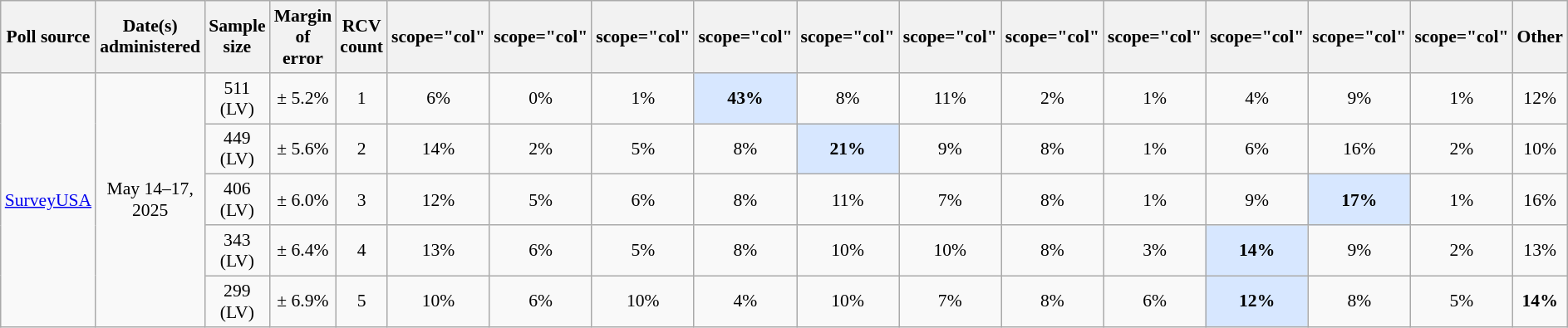<table class="wikitable plainrowheaders mw-collapsible mw-collapsed sticky-header" style="text-align:center; font-size:90%;">
<tr>
<th scope="col">Poll source</th>
<th scope="col">Date(s)<br>administered</th>
<th scope="col">Sample<br>size</th>
<th scope="col">Margin<br>of error</th>
<th scope="col">RCV<br>count</th>
<th>scope="col" </th>
<th>scope="col" </th>
<th>scope="col" </th>
<th>scope="col" </th>
<th>scope="col" </th>
<th>scope="col" </th>
<th>scope="col" </th>
<th>scope="col" </th>
<th>scope="col" </th>
<th>scope="col" </th>
<th>scope="col" </th>
<th scope="col">Other</th>
</tr>
<tr>
<td rowspan="5"><a href='#'>SurveyUSA</a></td>
<td rowspan="5">May 14–17, 2025</td>
<td>511 (LV)</td>
<td>± 5.2%</td>
<td>1</td>
<td>6%</td>
<td>0%</td>
<td>1%</td>
<td style="background:#d7e7ff"><strong>43%</strong></td>
<td>8%</td>
<td>11%</td>
<td>2%</td>
<td>1%</td>
<td>4%</td>
<td>9%</td>
<td>1%</td>
<td>12%</td>
</tr>
<tr>
<td>449 (LV)</td>
<td>± 5.6%</td>
<td>2</td>
<td>14%</td>
<td>2%</td>
<td>5%</td>
<td>8%</td>
<td style="background:#d7e7ff"><strong>21%</strong></td>
<td>9%</td>
<td>8%</td>
<td>1%</td>
<td>6%</td>
<td>16%</td>
<td>2%</td>
<td>10%</td>
</tr>
<tr>
<td>406 (LV)</td>
<td>± 6.0%</td>
<td>3</td>
<td>12%</td>
<td>5%</td>
<td>6%</td>
<td>8%</td>
<td>11%</td>
<td>7%</td>
<td>8%</td>
<td>1%</td>
<td>9%</td>
<td style="background:#d7e7ff"><strong>17%</strong></td>
<td>1%</td>
<td>16%</td>
</tr>
<tr>
<td>343 (LV)</td>
<td>± 6.4%</td>
<td>4</td>
<td>13%</td>
<td>6%</td>
<td>5%</td>
<td>8%</td>
<td>10%</td>
<td>10%</td>
<td>8%</td>
<td>3%</td>
<td style="background:#d7e7ff"><strong>14%</strong></td>
<td>9%</td>
<td>2%</td>
<td>13%</td>
</tr>
<tr>
<td>299 (LV)</td>
<td>± 6.9%</td>
<td>5</td>
<td>10%</td>
<td>6%</td>
<td>10%</td>
<td>4%</td>
<td>10%</td>
<td>7%</td>
<td>8%</td>
<td>6%</td>
<td style="background:#d7e7ff"><strong>12%</strong></td>
<td>8%</td>
<td>5%</td>
<td><strong>14%</strong></td>
</tr>
</table>
